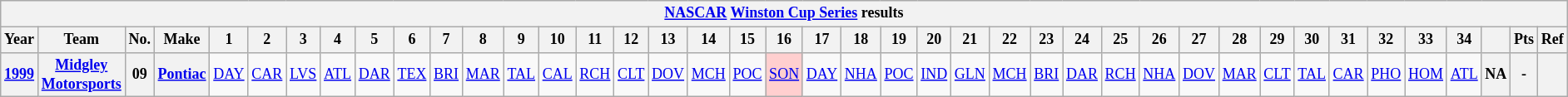<table class="wikitable" style="text-align:center; font-size:75%">
<tr>
<th colspan=45><a href='#'>NASCAR</a> <a href='#'>Winston Cup Series</a> results</th>
</tr>
<tr>
<th>Year</th>
<th>Team</th>
<th>No.</th>
<th>Make</th>
<th>1</th>
<th>2</th>
<th>3</th>
<th>4</th>
<th>5</th>
<th>6</th>
<th>7</th>
<th>8</th>
<th>9</th>
<th>10</th>
<th>11</th>
<th>12</th>
<th>13</th>
<th>14</th>
<th>15</th>
<th>16</th>
<th>17</th>
<th>18</th>
<th>19</th>
<th>20</th>
<th>21</th>
<th>22</th>
<th>23</th>
<th>24</th>
<th>25</th>
<th>26</th>
<th>27</th>
<th>28</th>
<th>29</th>
<th>30</th>
<th>31</th>
<th>32</th>
<th>33</th>
<th>34</th>
<th></th>
<th>Pts</th>
<th>Ref</th>
</tr>
<tr>
<th><a href='#'>1999</a></th>
<th><a href='#'>Midgley Motorsports</a></th>
<th>09</th>
<th><a href='#'>Pontiac</a></th>
<td><a href='#'>DAY</a></td>
<td><a href='#'>CAR</a></td>
<td><a href='#'>LVS</a></td>
<td><a href='#'>ATL</a></td>
<td><a href='#'>DAR</a></td>
<td><a href='#'>TEX</a></td>
<td><a href='#'>BRI</a></td>
<td><a href='#'>MAR</a></td>
<td><a href='#'>TAL</a></td>
<td><a href='#'>CAL</a></td>
<td><a href='#'>RCH</a></td>
<td><a href='#'>CLT</a></td>
<td><a href='#'>DOV</a></td>
<td><a href='#'>MCH</a></td>
<td><a href='#'>POC</a></td>
<td style="background:#FFCFCF;"><a href='#'>SON</a><br></td>
<td><a href='#'>DAY</a></td>
<td><a href='#'>NHA</a></td>
<td><a href='#'>POC</a></td>
<td><a href='#'>IND</a></td>
<td><a href='#'>GLN</a></td>
<td><a href='#'>MCH</a></td>
<td><a href='#'>BRI</a></td>
<td><a href='#'>DAR</a></td>
<td><a href='#'>RCH</a></td>
<td><a href='#'>NHA</a></td>
<td><a href='#'>DOV</a></td>
<td><a href='#'>MAR</a></td>
<td><a href='#'>CLT</a></td>
<td><a href='#'>TAL</a></td>
<td><a href='#'>CAR</a></td>
<td><a href='#'>PHO</a></td>
<td><a href='#'>HOM</a></td>
<td><a href='#'>ATL</a></td>
<th>NA</th>
<th>-</th>
<th></th>
</tr>
</table>
